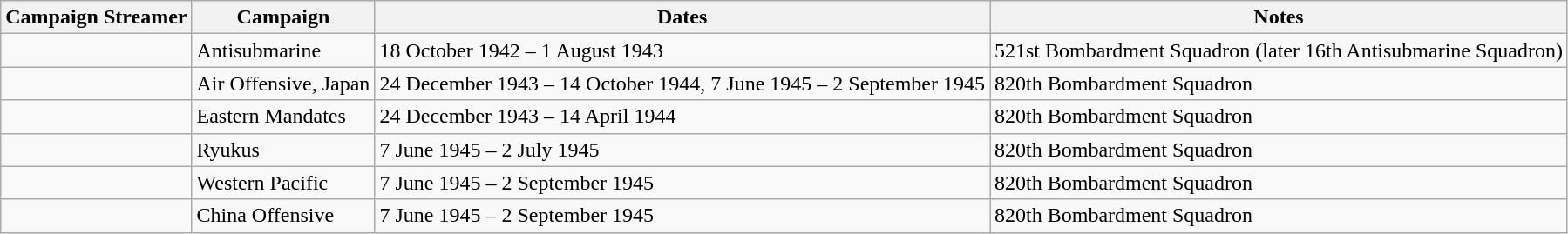<table class="wikitable">
<tr style="background:#efefef;">
<th>Campaign Streamer</th>
<th>Campaign</th>
<th>Dates</th>
<th>Notes</th>
</tr>
<tr>
<td></td>
<td>Antisubmarine</td>
<td>18 October 1942 – 1 August 1943</td>
<td>521st Bombardment Squadron (later 16th Antisubmarine Squadron)</td>
</tr>
<tr>
<td></td>
<td>Air Offensive, Japan</td>
<td>24 December 1943 – 14 October 1944, 7 June 1945 – 2 September 1945</td>
<td>820th Bombardment Squadron</td>
</tr>
<tr>
<td></td>
<td>Eastern Mandates</td>
<td>24 December 1943 – 14 April 1944</td>
<td>820th Bombardment Squadron</td>
</tr>
<tr>
<td></td>
<td>Ryukus</td>
<td>7 June 1945 – 2 July 1945</td>
<td>820th Bombardment Squadron</td>
</tr>
<tr>
<td></td>
<td>Western Pacific</td>
<td>7 June 1945 – 2 September 1945</td>
<td>820th Bombardment Squadron</td>
</tr>
<tr>
<td></td>
<td>China Offensive</td>
<td>7 June 1945 – 2 September 1945</td>
<td>820th Bombardment Squadron</td>
</tr>
</table>
